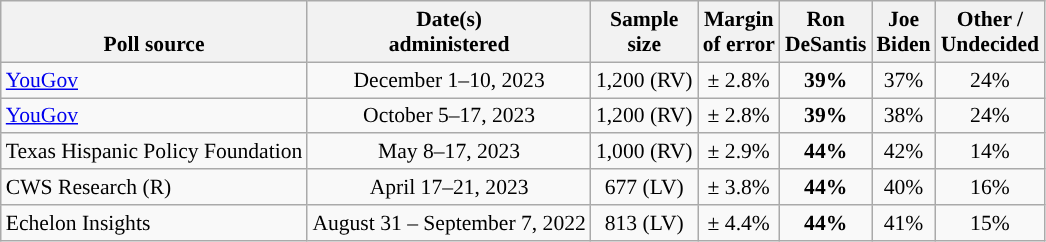<table class="wikitable sortable mw-datatable" style="font-size:90%;text-align:center;line-height:17px">
<tr style="vertical-align:bottom">
<th>Poll source</th>
<th>Date(s)<br>administered</th>
<th>Sample<br>size</th>
<th>Margin<br>of error</th>
<th class="unsortable">Ron<br>DeSantis<br></th>
<th class="unsortable">Joe<br>Biden<br></th>
<th class="unsortable">Other /<br>Undecided</th>
</tr>
<tr>
<td style="text-align:left;"><a href='#'>YouGov</a></td>
<td data-sort-value="2023-05-17">December 1–10, 2023</td>
<td>1,200 (RV)</td>
<td>± 2.8%</td>
<td style="background-color:"><strong>39%</strong></td>
<td>37%</td>
<td>24%</td>
</tr>
<tr>
<td style="text-align:left;"><a href='#'>YouGov</a></td>
<td data-sort-value="2023-05-17">October 5–17, 2023</td>
<td>1,200 (RV)</td>
<td>± 2.8%</td>
<td style="background-color:"><strong>39%</strong></td>
<td>38%</td>
<td>24%</td>
</tr>
<tr>
<td style="text-align:left;">Texas Hispanic Policy Foundation</td>
<td data-sort-value="2023-05-17">May 8–17, 2023</td>
<td>1,000 (RV)</td>
<td>± 2.9%</td>
<td style="background-color:"><strong>44%</strong></td>
<td>42%</td>
<td>14%</td>
</tr>
<tr>
<td style="text-align:left;">CWS Research (R)</td>
<td data-sort-value="2023-04-21">April 17–21, 2023</td>
<td>677 (LV)</td>
<td>± 3.8%</td>
<td style="background-color:"><strong>44%</strong></td>
<td>40%</td>
<td>16%</td>
</tr>
<tr>
<td style="text-align:left;">Echelon Insights</td>
<td data-sort-value="2022-09-07">August 31 – September 7, 2022</td>
<td>813 (LV)</td>
<td>± 4.4%</td>
<td style="background-color:"><strong>44%</strong></td>
<td>41%</td>
<td>15%</td>
</tr>
</table>
